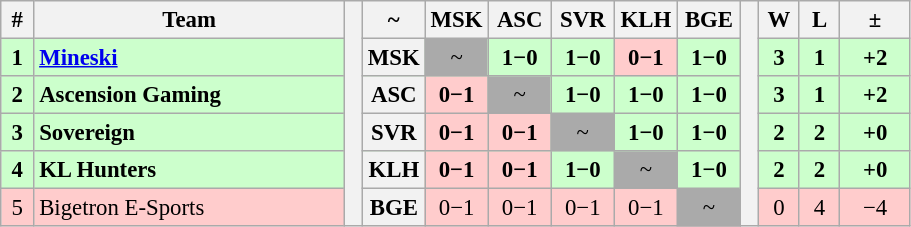<table class="wikitable" style="font-size: 95%; text-align: center">
<tr>
<th style="width:15px;">#</th>
<th style="width:200px;">Team</th>
<th rowspan="6" style="width:5px;;"></th>
<th>~</th>
<th style="width:35px;" title="">MSK</th>
<th style="width:35px;" title="">ASC</th>
<th style="width:35px;" title="">SVR</th>
<th style="width:35px;" title="">KLH</th>
<th style="width:35px;" title="">BGE</th>
<th rowspan="6" style="width:5px;;"></th>
<th style="width:20px;" title="Wins">W</th>
<th style="width:20px;" title="Losses">L</th>
<th style="width:40px;">±</th>
</tr>
<tr style="background:#cfc;">
<td><strong>1</strong></td>
<td style="text-align: left"><strong> <a href='#'>Mineski</a></strong></td>
<th>MSK</th>
<td style="background:#aaa;">~</td>
<td style="background:#cfc;"><strong>1−0</strong></td>
<td style="background:#cfc;"><strong>1−0</strong></td>
<td style="background:#fcc;"><strong>0−1</strong></td>
<td style="background:#cfc;"><strong>1−0</strong></td>
<td><strong>3</strong></td>
<td><strong>1</strong></td>
<td><strong>+2</strong></td>
</tr>
<tr style="background:#cfc;">
<td><strong>2</strong></td>
<td style="text-align: left"><strong> Ascension Gaming</strong></td>
<th>ASC</th>
<td style="background:#fcc;"><strong>0−1</strong></td>
<td style="background:#aaa;">~</td>
<td style="background:#cfc;"><strong>1−0</strong></td>
<td style="background:#cfc;"><strong>1−0</strong></td>
<td style="background:#cfc;"><strong>1−0</strong></td>
<td><strong>3</strong></td>
<td><strong>1</strong></td>
<td><strong>+2</strong></td>
</tr>
<tr style="background:#cfc;">
<td><strong>3</strong></td>
<td style="text-align: left"><strong> Sovereign</strong></td>
<th>SVR</th>
<td style="background:#fcc;"><strong>0−1</strong></td>
<td style="background:#fcc;"><strong>0−1</strong></td>
<td style="background:#aaa;">~</td>
<td style="background:#cfc;"><strong>1−0</strong></td>
<td style="background:#cfc;"><strong>1−0</strong></td>
<td><strong>2</strong></td>
<td><strong>2</strong></td>
<td><strong>+0</strong></td>
</tr>
<tr style="background:#cfc;">
<td><strong>4</strong></td>
<td style="text-align: left"><strong> KL Hunters</strong></td>
<th>KLH</th>
<td style="background:#fcc;"><strong>0−1</strong></td>
<td style="background:#fcc;"><strong>0−1</strong></td>
<td style="background:#cfc;"><strong>1−0</strong></td>
<td style="background:#aaa;">~</td>
<td style="background:#cfc;"><strong>1−0</strong></td>
<td><strong>2</strong></td>
<td><strong>2</strong></td>
<td><strong>+0</strong></td>
</tr>
<tr style="background:#fcc;">
<td>5</td>
<td style="text-align: left"> Bigetron E-Sports</td>
<th>BGE</th>
<td style="background:#fcc;">0−1</td>
<td style="background:#fcc;">0−1</td>
<td style="background:#fcc;">0−1</td>
<td style="background:#fcc;">0−1</td>
<td style="background:#aaa;">~</td>
<td>0</td>
<td>4</td>
<td>−4</td>
</tr>
</table>
